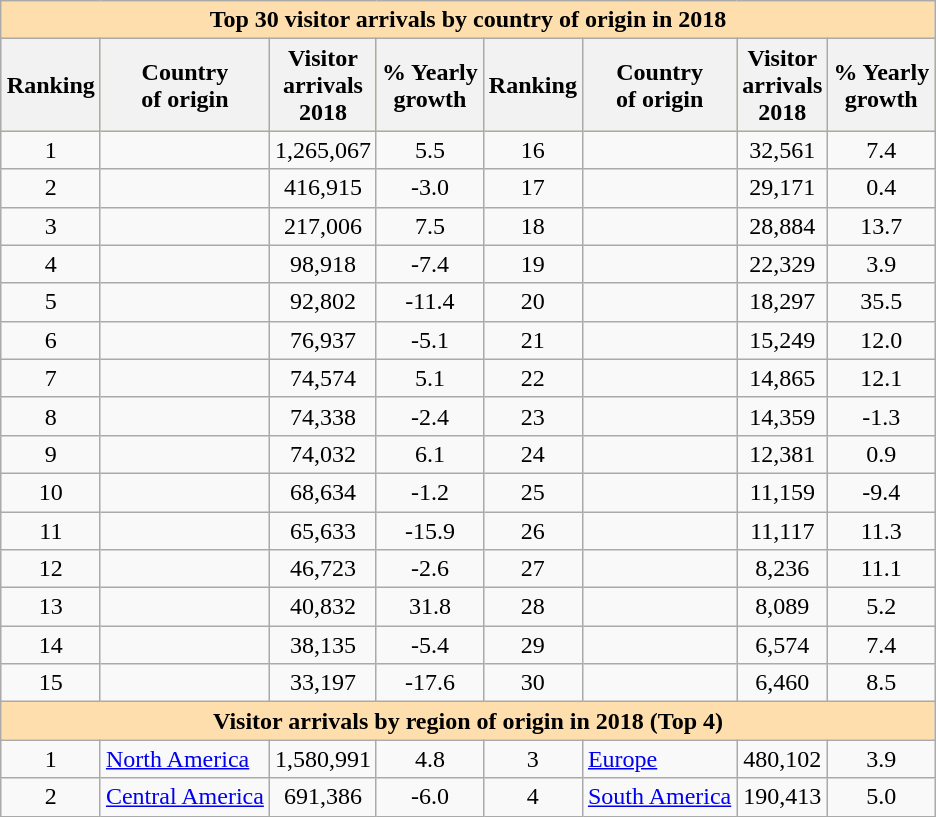<table class="wikitable" style="margin: 1em auto 1em auto; text-align:center;">
<tr>
<th colspan="8" style="background-color: #ffdead;">Top 30 visitor arrivals by country of origin in 2018</th>
</tr>
<tr style="background:#ffdead;">
<th>Ranking</th>
<th>Country<br>of origin</th>
<th>Visitor<br>arrivals<br>2018</th>
<th>% Yearly <br>growth</th>
<th>Ranking</th>
<th>Country<br>of origin</th>
<th>Visitor<br>arrivals<br>2018</th>
<th>% Yearly <br>growth</th>
</tr>
<tr>
<td>1</td>
<td align=left></td>
<td>1,265,067</td>
<td>5.5</td>
<td>16</td>
<td align=left></td>
<td>32,561</td>
<td>7.4</td>
</tr>
<tr>
<td>2</td>
<td align=left></td>
<td>416,915</td>
<td>-3.0</td>
<td>17</td>
<td align=left></td>
<td>29,171</td>
<td>0.4</td>
</tr>
<tr>
<td>3</td>
<td align=left></td>
<td>217,006</td>
<td>7.5</td>
<td>18</td>
<td align=left></td>
<td>28,884</td>
<td>13.7</td>
</tr>
<tr>
<td>4</td>
<td align=left></td>
<td>98,918</td>
<td>-7.4</td>
<td>19</td>
<td align=left></td>
<td>22,329</td>
<td>3.9</td>
</tr>
<tr>
<td>5</td>
<td align=left></td>
<td>92,802</td>
<td>-11.4</td>
<td>20</td>
<td align=left></td>
<td>18,297</td>
<td>35.5</td>
</tr>
<tr>
<td>6</td>
<td align=left></td>
<td>76,937</td>
<td>-5.1</td>
<td>21</td>
<td align=left></td>
<td>15,249</td>
<td>12.0</td>
</tr>
<tr>
<td>7</td>
<td align=left></td>
<td>74,574</td>
<td>5.1</td>
<td>22</td>
<td align=left></td>
<td>14,865</td>
<td>12.1</td>
</tr>
<tr>
<td>8</td>
<td align=left></td>
<td>74,338</td>
<td>-2.4</td>
<td>23</td>
<td align=left></td>
<td>14,359</td>
<td>-1.3</td>
</tr>
<tr>
<td>9</td>
<td align=left></td>
<td>74,032</td>
<td>6.1</td>
<td>24</td>
<td align=left></td>
<td>12,381</td>
<td>0.9</td>
</tr>
<tr>
<td>10</td>
<td align=left></td>
<td>68,634</td>
<td>-1.2</td>
<td>25</td>
<td align=left></td>
<td>11,159</td>
<td>-9.4</td>
</tr>
<tr>
<td>11</td>
<td align=left></td>
<td>65,633</td>
<td>-15.9</td>
<td>26</td>
<td align=left></td>
<td>11,117</td>
<td>11.3</td>
</tr>
<tr>
<td>12</td>
<td align=left></td>
<td>46,723</td>
<td>-2.6</td>
<td>27</td>
<td align=left></td>
<td>8,236</td>
<td>11.1</td>
</tr>
<tr>
<td>13</td>
<td align=left></td>
<td>40,832</td>
<td>31.8</td>
<td>28</td>
<td align=left></td>
<td>8,089</td>
<td>5.2</td>
</tr>
<tr>
<td>14</td>
<td align=left></td>
<td>38,135</td>
<td>-5.4</td>
<td>29</td>
<td align=left></td>
<td>6,574</td>
<td>7.4</td>
</tr>
<tr>
<td>15</td>
<td align=left></td>
<td>33,197</td>
<td>-17.6</td>
<td>30</td>
<td align=left></td>
<td>6,460</td>
<td>8.5</td>
</tr>
<tr>
<td colspan="8"  style="background-color: #ffdead;"><strong>Visitor arrivals by region of origin in 2018 (Top 4)</strong></td>
</tr>
<tr>
<td>1</td>
<td align=left><a href='#'>North America</a></td>
<td>1,580,991</td>
<td>4.8</td>
<td>3</td>
<td align=left><a href='#'>Europe</a></td>
<td>480,102</td>
<td>3.9</td>
</tr>
<tr>
<td>2</td>
<td align=left><a href='#'>Central America</a></td>
<td>691,386</td>
<td>-6.0</td>
<td>4</td>
<td align=left><a href='#'>South America</a></td>
<td>190,413</td>
<td>5.0</td>
</tr>
</table>
